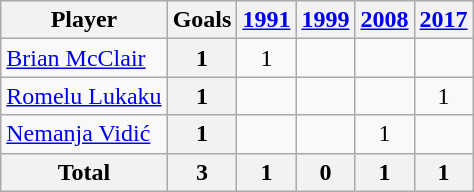<table class="wikitable sortable" style="text-align:center;">
<tr>
<th>Player</th>
<th>Goals</th>
<th><a href='#'>1991</a></th>
<th><a href='#'>1999</a></th>
<th><a href='#'>2008</a></th>
<th><a href='#'>2017</a></th>
</tr>
<tr>
<td align="left"> <a href='#'>Brian McClair</a></td>
<th>1</th>
<td>1</td>
<td></td>
<td></td>
<td></td>
</tr>
<tr>
<td align="left"> <a href='#'>Romelu Lukaku</a></td>
<th>1</th>
<td></td>
<td></td>
<td></td>
<td>1</td>
</tr>
<tr>
<td align="left"> <a href='#'>Nemanja Vidić</a></td>
<th>1</th>
<td></td>
<td></td>
<td>1</td>
<td></td>
</tr>
<tr class="sortbottom">
<th>Total</th>
<th>3</th>
<th>1</th>
<th>0</th>
<th>1</th>
<th>1</th>
</tr>
</table>
